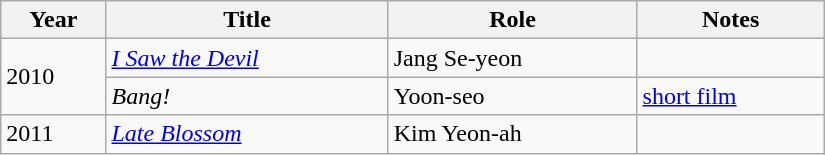<table class="wikitable" style="width:550px">
<tr>
<th>Year</th>
<th>Title</th>
<th>Role</th>
<th>Notes</th>
</tr>
<tr>
<td rowspan=2>2010</td>
<td><em><a href='#'>I Saw the Devil</a></em></td>
<td>Jang Se-yeon</td>
<td></td>
</tr>
<tr>
<td><em>Bang!</em></td>
<td>Yoon-seo</td>
<td><a href='#'>short film</a></td>
</tr>
<tr>
<td>2011</td>
<td><em><a href='#'>Late Blossom</a></em></td>
<td>Kim Yeon-ah</td>
<td></td>
</tr>
</table>
